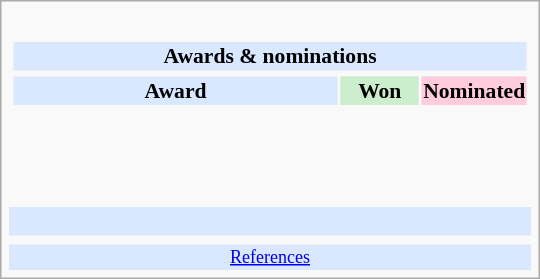<table class="infobox" style="width: 25em; text-align: left; font-size: 90%; vertical-align: middle;">
<tr>
</tr>
<tr>
<td colspan=3><br><table class="collapsible collapsed" width=100%>
<tr>
<th colspan=3 style="background-color: #D9E8FF; text-align: center;">Awards & nominations</th>
</tr>
<tr>
</tr>
<tr style="background:#d9e8ff; text-align:center;">
<td style="text-align:center;"><strong>Award</strong></td>
<td style="text-align:center; background:#cec; text-size:0.9em; width:50px;"><strong>Won</strong></td>
<td style="text-align:center; background:#fcd; text-size:0.9em; width:50px;"><strong>Nominated</strong></td>
</tr>
<tr>
<td style="text-align:center;"><br></td>
<td></td>
<td></td>
</tr>
<tr>
<td style="text-align:center;"><br></td>
<td></td>
<td></td>
</tr>
<tr>
<td style="text-align:center;"><br></td>
<td></td>
<td></td>
</tr>
</table>
</td>
</tr>
<tr style="background:#d9e8ff;">
<td style="text-align:center;" colspan="3"><br></td>
</tr>
<tr>
<td></td>
<td></td>
<td></td>
</tr>
<tr style="background:#d9e8ff;">
<td colspan="3" style="font-size: smaller; text-align:center;"><a href='#'>References</a></td>
</tr>
</table>
